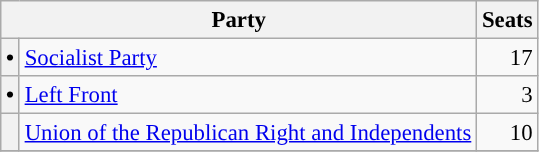<table class="wikitable" style="font-size: 95%;">
<tr>
<th colspan=2>Party</th>
<th>Seats</th>
</tr>
<tr>
<th style="background-color: "><span>•</span></th>
<td><a href='#'>Socialist Party</a></td>
<td align="right">17</td>
</tr>
<tr>
<th style="background-color: "><span>•</span></th>
<td><a href='#'>Left Front</a></td>
<td align="right">3</td>
</tr>
<tr>
<th style="background-color: "></th>
<td><a href='#'>Union of the Republican Right and Independents</a></td>
<td align="right">10</td>
</tr>
<tr>
</tr>
</table>
